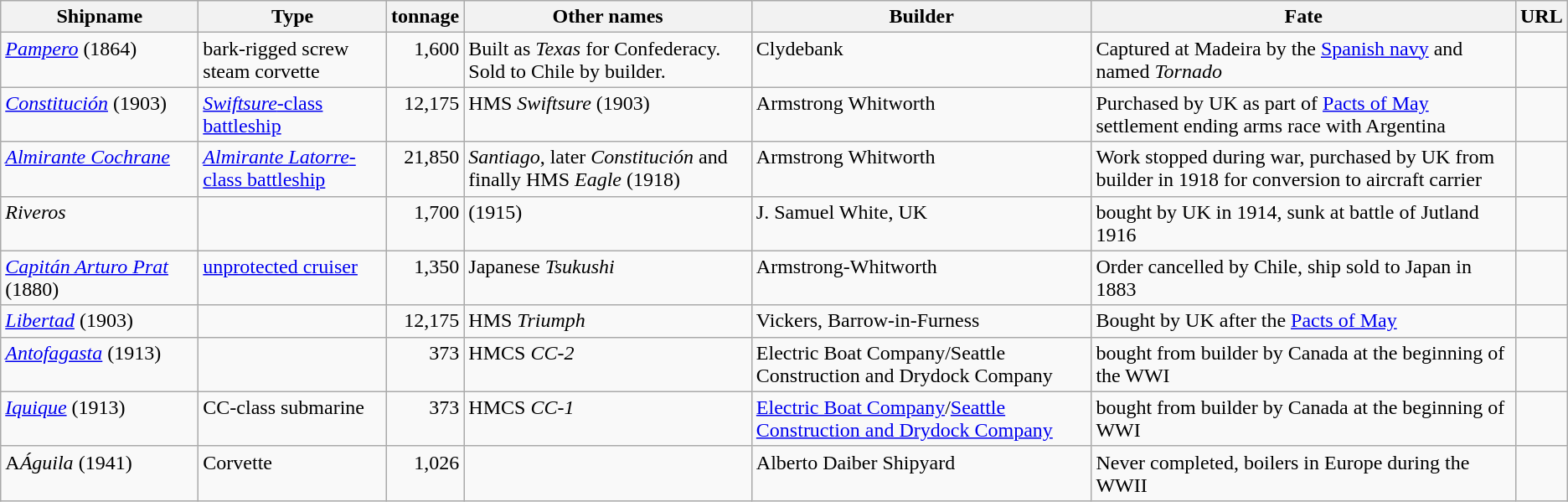<table class="wikitable sortable"  95%;">
<tr>
<th scope="col" style="width:150px;">Shipname</th>
<th scope="col">Type</th>
<th scope="col">tonnage</th>
<th class="unsortable">Other names</th>
<th>Builder</th>
<th class="unsortable">Fate</th>
<th>URL</th>
</tr>
<tr valign="top">
<td><a href='#'><em>Pampero</em></a> (1864)</td>
<td>bark-rigged screw steam corvette</td>
<td style="text-align:right;">1,600</td>
<td>Built as <em>Texas</em> for Confederacy. Sold to Chile by builder.</td>
<td>Clydebank</td>
<td>Captured at Madeira by the <a href='#'>Spanish navy</a> and named <em>Tornado</em></td>
<td></td>
</tr>
<tr valign="top">
<td><a href='#'><em>Constitución</em></a> (1903)</td>
<td><a href='#'><em>Swiftsure</em>-class battleship</a></td>
<td style="text-align:right;">12,175</td>
<td>HMS <em>Swiftsure</em> (1903)</td>
<td>Armstrong Whitworth</td>
<td>Purchased by UK as part of <a href='#'>Pacts of May</a> settlement ending arms race with Argentina</td>
<td></td>
</tr>
<tr valign="top">
<td><a href='#'><em>Almirante Cochrane</em></a></td>
<td><a href='#'><em>Almirante Latorre</em>-class battleship</a></td>
<td style="text-align:right;">21,850</td>
<td><em>Santiago</em>, later <em>Constitución</em> and finally HMS <em>Eagle</em> (1918)</td>
<td>Armstrong Whitworth</td>
<td>Work stopped during war, purchased by UK from builder in 1918 for conversion to aircraft carrier</td>
<td></td>
</tr>
<tr valign="top">
<td><em>Riveros</em></td>
<td></td>
<td style="text-align:right;">1,700</td>
<td> (1915)</td>
<td>J. Samuel White, UK</td>
<td>bought by UK in 1914, sunk at battle of Jutland 1916</td>
<td></td>
</tr>
<tr valign="top">
<td><a href='#'><em>Capitán Arturo Prat</em></a> (1880)</td>
<td><a href='#'>unprotected cruiser</a></td>
<td style="text-align:right;">1,350</td>
<td>Japanese <em>Tsukushi</em></td>
<td>Armstrong-Whitworth</td>
<td>Order cancelled by Chile, ship sold to Japan in 1883</td>
<td></td>
</tr>
<tr valign="top">
<td><a href='#'><em>Libertad</em></a> (1903)</td>
<td></td>
<td style="text-align:right;">12,175</td>
<td>HMS <em>Triumph</em></td>
<td>Vickers, Barrow-in-Furness</td>
<td>Bought by UK after the <a href='#'>Pacts of May</a></td>
<td></td>
</tr>
<tr valign="top">
<td><a href='#'><em>Antofagasta</em></a> (1913)</td>
<td></td>
<td style="text-align:right;">373</td>
<td>HMCS <em>CC-2</em></td>
<td>Electric Boat Company/Seattle Construction and Drydock Company</td>
<td>bought from builder by Canada at the beginning of the WWI</td>
<td></td>
</tr>
<tr valign="top">
<td><a href='#'><em>Iquique</em></a> (1913)</td>
<td>CC-class submarine</td>
<td style="text-align:right;">373</td>
<td>HMCS <em>CC-1</em></td>
<td><a href='#'>Electric Boat Company</a>/<a href='#'>Seattle Construction and Drydock Company</a></td>
<td>bought from builder by Canada at the beginning of WWI</td>
<td></td>
</tr>
<tr valign="top">
<td><span>A</span><em>Águila</em> (1941)</td>
<td>Corvette</td>
<td style="text-align:right;">1,026</td>
<td></td>
<td>Alberto Daiber Shipyard</td>
<td>Never completed, boilers in Europe during the WWII</td>
<td></td>
</tr>
</table>
